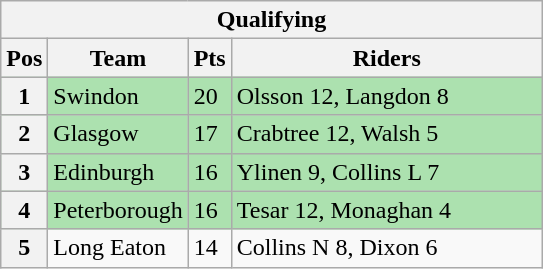<table class="wikitable">
<tr>
<th colspan="4">Qualifying</th>
</tr>
<tr>
<th width=20>Pos</th>
<th width=80>Team</th>
<th width=20>Pts</th>
<th width=200>Riders</th>
</tr>
<tr style="background:#ACE1AF;">
<th>1</th>
<td>Swindon</td>
<td>20</td>
<td>Olsson 12, Langdon 8</td>
</tr>
<tr style="background:#ACE1AF;">
<th>2</th>
<td>Glasgow</td>
<td>17</td>
<td>Crabtree 12, Walsh 5</td>
</tr>
<tr style="background:#ACE1AF;">
<th>3</th>
<td>Edinburgh</td>
<td>16</td>
<td>Ylinen 9, Collins L 7</td>
</tr>
<tr style="background:#ACE1AF;">
<th>4</th>
<td>Peterborough</td>
<td>16</td>
<td>Tesar 12, Monaghan 4</td>
</tr>
<tr>
<th>5</th>
<td>Long Eaton</td>
<td>14</td>
<td>Collins N 8, Dixon 6</td>
</tr>
</table>
